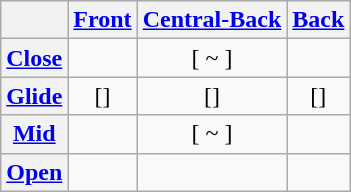<table class="wikitable" style=text-align:center>
<tr>
<th></th>
<th><a href='#'>Front</a></th>
<th><a href='#'>Central-Back</a></th>
<th><a href='#'>Back</a></th>
</tr>
<tr>
<th><a href='#'>Close</a></th>
<td><br></td>
<td>[ ~ ]<br></td>
<td><br></td>
</tr>
<tr>
<th><a href='#'>Glide</a></th>
<td>[]<br></td>
<td>[]<br></td>
<td>[]<br></td>
</tr>
<tr>
<th><a href='#'>Mid</a></th>
<td><br></td>
<td>[ ~ ]<br></td>
<td><br></td>
</tr>
<tr>
<th><a href='#'>Open</a></th>
<td><br></td>
<td><br></td>
<td><br></td>
</tr>
</table>
